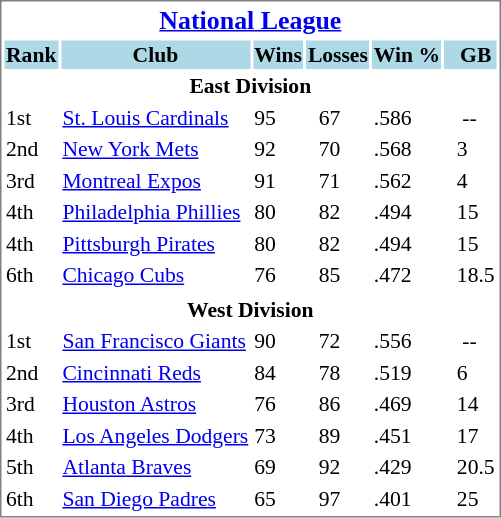<table cellpadding="1" style="width:auto;font-size: 90%; border: 1px solid gray;">
<tr align="center" style="font-size: larger;">
<th colspan=6><a href='#'>National League</a></th>
</tr>
<tr style="background:lightblue;">
<th>Rank</th>
<th>Club</th>
<th>Wins</th>
<th>Losses</th>
<th>Win %</th>
<th>  GB</th>
</tr>
<tr align="center" style="vertical-align: middle;" style="background:lightblue;">
<th colspan=6>East Division</th>
</tr>
<tr>
<td>1st</td>
<td><a href='#'>St. Louis Cardinals</a></td>
<td>95</td>
<td>  67</td>
<td>.586</td>
<td>   --</td>
</tr>
<tr>
<td>2nd</td>
<td><a href='#'>New York Mets</a></td>
<td>92</td>
<td>  70</td>
<td>.568</td>
<td>  3</td>
</tr>
<tr>
<td>3rd</td>
<td><a href='#'>Montreal Expos</a></td>
<td>91</td>
<td>  71</td>
<td>.562</td>
<td>  4</td>
</tr>
<tr>
<td>4th</td>
<td><a href='#'>Philadelphia Phillies</a></td>
<td>80</td>
<td>  82</td>
<td>.494</td>
<td>  15</td>
</tr>
<tr>
<td>4th</td>
<td><a href='#'>Pittsburgh Pirates</a></td>
<td>80</td>
<td>  82</td>
<td>.494</td>
<td>  15</td>
</tr>
<tr>
<td>6th</td>
<td><a href='#'>Chicago Cubs</a></td>
<td>76</td>
<td>  85</td>
<td>.472</td>
<td>  18.5</td>
</tr>
<tr>
</tr>
<tr align="center" style="vertical-align: middle;" style="background:lightblue;">
<th colspan=6>West Division</th>
</tr>
<tr>
<td>1st</td>
<td><a href='#'>San Francisco Giants</a></td>
<td>90</td>
<td>  72</td>
<td>.556</td>
<td>   --</td>
</tr>
<tr>
<td>2nd</td>
<td><a href='#'>Cincinnati Reds</a></td>
<td>84</td>
<td>  78</td>
<td>.519</td>
<td>  6</td>
</tr>
<tr>
<td>3rd</td>
<td><a href='#'>Houston Astros</a></td>
<td>76</td>
<td>  86</td>
<td>.469</td>
<td>  14</td>
</tr>
<tr>
<td>4th</td>
<td><a href='#'>Los Angeles Dodgers</a></td>
<td>73</td>
<td>  89</td>
<td>.451</td>
<td>  17</td>
</tr>
<tr>
<td>5th</td>
<td><a href='#'>Atlanta Braves</a></td>
<td>69</td>
<td>  92</td>
<td>.429</td>
<td>  20.5</td>
</tr>
<tr>
<td>6th</td>
<td><a href='#'>San Diego Padres</a></td>
<td>65</td>
<td>  97</td>
<td>.401</td>
<td>  25</td>
</tr>
</table>
